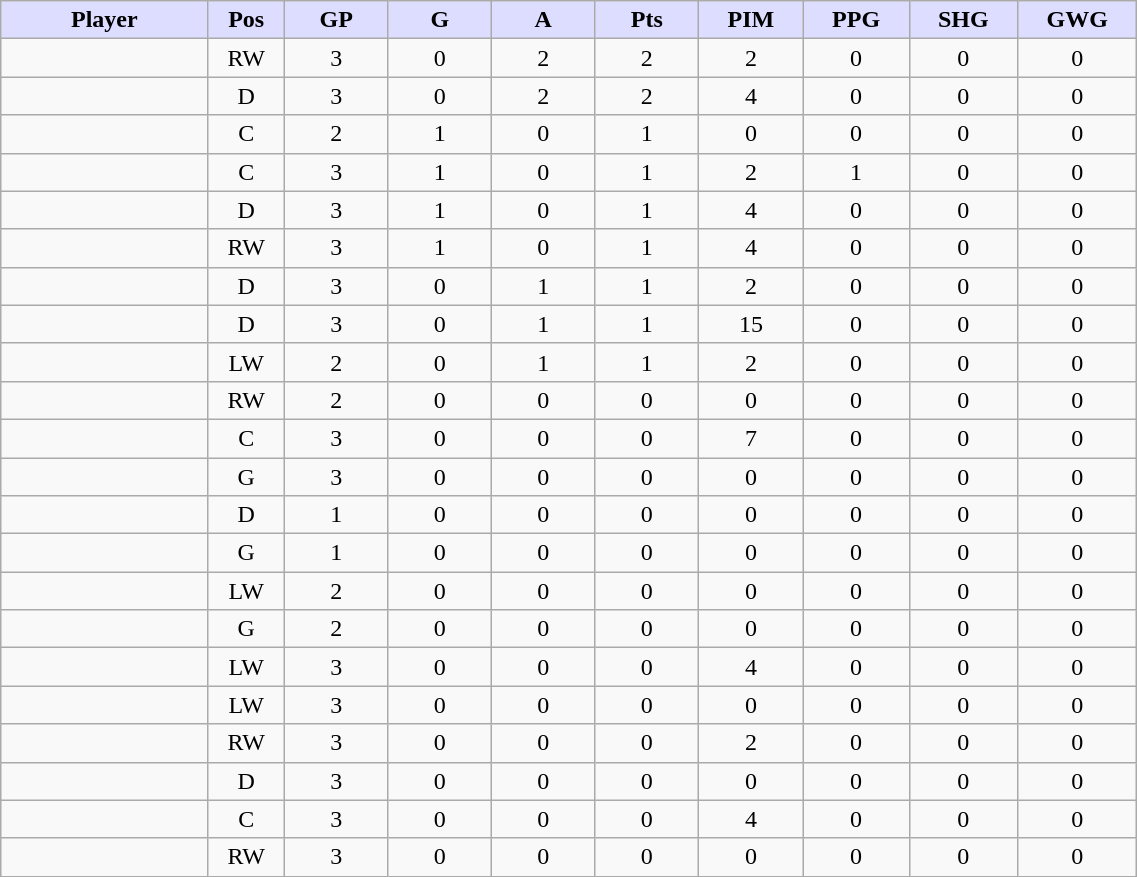<table style="width:60%;" class="wikitable sortable">
<tr style="text-align:center;">
<th style="background:#ddf; width:10%;">Player</th>
<th style="background:#ddf; width:3%;" title="Position">Pos</th>
<th style="background:#ddf; width:5%;" title="Games played">GP</th>
<th style="background:#ddf; width:5%;" title="Goals">G</th>
<th style="background:#ddf; width:5%;" title="Assists">A</th>
<th style="background:#ddf; width:5%;" title="Points">Pts</th>
<th style="background:#ddf; width:5%;" title="Penalties in Minutes">PIM</th>
<th style="background:#ddf; width:5%;" title="Power Play Goals">PPG</th>
<th style="background:#ddf; width:5%;" title="Short-handed Goals">SHG</th>
<th style="background:#ddf; width:5%;" title="Game-winning Goals">GWG</th>
</tr>
<tr style="text-align:center;">
<td style="text-align:right;"></td>
<td>RW</td>
<td>3</td>
<td>0</td>
<td>2</td>
<td>2</td>
<td>2</td>
<td>0</td>
<td>0</td>
<td>0</td>
</tr>
<tr style="text-align:center;">
<td style="text-align:right;"></td>
<td>D</td>
<td>3</td>
<td>0</td>
<td>2</td>
<td>2</td>
<td>4</td>
<td>0</td>
<td>0</td>
<td>0</td>
</tr>
<tr style="text-align:center;">
<td style="text-align:right;"></td>
<td>C</td>
<td>2</td>
<td>1</td>
<td>0</td>
<td>1</td>
<td>0</td>
<td>0</td>
<td>0</td>
<td>0</td>
</tr>
<tr style="text-align:center;">
<td style="text-align:right;"></td>
<td>C</td>
<td>3</td>
<td>1</td>
<td>0</td>
<td>1</td>
<td>2</td>
<td>1</td>
<td>0</td>
<td>0</td>
</tr>
<tr style="text-align:center;">
<td style="text-align:right;"></td>
<td>D</td>
<td>3</td>
<td>1</td>
<td>0</td>
<td>1</td>
<td>4</td>
<td>0</td>
<td>0</td>
<td>0</td>
</tr>
<tr style="text-align:center;">
<td style="text-align:right;"></td>
<td>RW</td>
<td>3</td>
<td>1</td>
<td>0</td>
<td>1</td>
<td>4</td>
<td>0</td>
<td>0</td>
<td>0</td>
</tr>
<tr style="text-align:center;">
<td style="text-align:right;"></td>
<td>D</td>
<td>3</td>
<td>0</td>
<td>1</td>
<td>1</td>
<td>2</td>
<td>0</td>
<td>0</td>
<td>0</td>
</tr>
<tr style="text-align:center;">
<td style="text-align:right;"></td>
<td>D</td>
<td>3</td>
<td>0</td>
<td>1</td>
<td>1</td>
<td>15</td>
<td>0</td>
<td>0</td>
<td>0</td>
</tr>
<tr style="text-align:center;">
<td style="text-align:right;"></td>
<td>LW</td>
<td>2</td>
<td>0</td>
<td>1</td>
<td>1</td>
<td>2</td>
<td>0</td>
<td>0</td>
<td>0</td>
</tr>
<tr style="text-align:center;">
<td style="text-align:right;"></td>
<td>RW</td>
<td>2</td>
<td>0</td>
<td>0</td>
<td>0</td>
<td>0</td>
<td>0</td>
<td>0</td>
<td>0</td>
</tr>
<tr style="text-align:center;">
<td style="text-align:right;"></td>
<td>C</td>
<td>3</td>
<td>0</td>
<td>0</td>
<td>0</td>
<td>7</td>
<td>0</td>
<td>0</td>
<td>0</td>
</tr>
<tr style="text-align:center;">
<td style="text-align:right;"></td>
<td>G</td>
<td>3</td>
<td>0</td>
<td>0</td>
<td>0</td>
<td>0</td>
<td>0</td>
<td>0</td>
<td>0</td>
</tr>
<tr style="text-align:center;">
<td style="text-align:right;"></td>
<td>D</td>
<td>1</td>
<td>0</td>
<td>0</td>
<td>0</td>
<td>0</td>
<td>0</td>
<td>0</td>
<td>0</td>
</tr>
<tr style="text-align:center;">
<td style="text-align:right;"></td>
<td>G</td>
<td>1</td>
<td>0</td>
<td>0</td>
<td>0</td>
<td>0</td>
<td>0</td>
<td>0</td>
<td>0</td>
</tr>
<tr style="text-align:center;">
<td style="text-align:right;"></td>
<td>LW</td>
<td>2</td>
<td>0</td>
<td>0</td>
<td>0</td>
<td>0</td>
<td>0</td>
<td>0</td>
<td>0</td>
</tr>
<tr style="text-align:center;">
<td style="text-align:right;"></td>
<td>G</td>
<td>2</td>
<td>0</td>
<td>0</td>
<td>0</td>
<td>0</td>
<td>0</td>
<td>0</td>
<td>0</td>
</tr>
<tr style="text-align:center;">
<td style="text-align:right;"></td>
<td>LW</td>
<td>3</td>
<td>0</td>
<td>0</td>
<td>0</td>
<td>4</td>
<td>0</td>
<td>0</td>
<td>0</td>
</tr>
<tr style="text-align:center;">
<td style="text-align:right;"></td>
<td>LW</td>
<td>3</td>
<td>0</td>
<td>0</td>
<td>0</td>
<td>0</td>
<td>0</td>
<td>0</td>
<td>0</td>
</tr>
<tr style="text-align:center;">
<td style="text-align:right;"></td>
<td>RW</td>
<td>3</td>
<td>0</td>
<td>0</td>
<td>0</td>
<td>2</td>
<td>0</td>
<td>0</td>
<td>0</td>
</tr>
<tr style="text-align:center;">
<td style="text-align:right;"></td>
<td>D</td>
<td>3</td>
<td>0</td>
<td>0</td>
<td>0</td>
<td>0</td>
<td>0</td>
<td>0</td>
<td>0</td>
</tr>
<tr style="text-align:center;">
<td style="text-align:right;"></td>
<td>C</td>
<td>3</td>
<td>0</td>
<td>0</td>
<td>0</td>
<td>4</td>
<td>0</td>
<td>0</td>
<td>0</td>
</tr>
<tr style="text-align:center;">
<td style="text-align:right;"></td>
<td>RW</td>
<td>3</td>
<td>0</td>
<td>0</td>
<td>0</td>
<td>0</td>
<td>0</td>
<td>0</td>
<td>0</td>
</tr>
</table>
